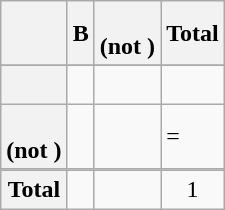<table class="wikitable floatright">
<tr>
<th></th>
<th>B</th>
<th><br>(not )</th>
<th>Total</th>
</tr>
<tr>
</tr>
<tr>
<th></th>
<td><br></td>
<td><br></td>
<td style="text-align:center;"></td>
</tr>
<tr>
<th><br>(not )</th>
<td nowrap><br></td>
<td nowrap><br></td>
<td nowrap>=<br></td>
</tr>
<tr>
<td colspan="5" style="padding:0;"></td>
</tr>
<tr>
<th>Total</th>
<td style="text-align:center;"></td>
<td style="text-align:center;"></td>
<td style="text-align:center;">1</td>
</tr>
</table>
